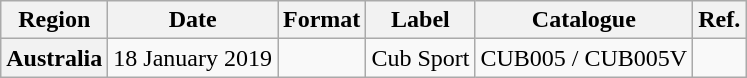<table class="wikitable plainrowheaders">
<tr>
<th scope="col">Region</th>
<th scope="col">Date</th>
<th scope="col">Format</th>
<th scope="col">Label</th>
<th scope="col">Catalogue</th>
<th scope="col">Ref.</th>
</tr>
<tr>
<th scope="row">Australia</th>
<td>18 January 2019</td>
<td></td>
<td>Cub Sport</td>
<td>CUB005 / CUB005V</td>
<td style="text-align:center;"></td>
</tr>
</table>
